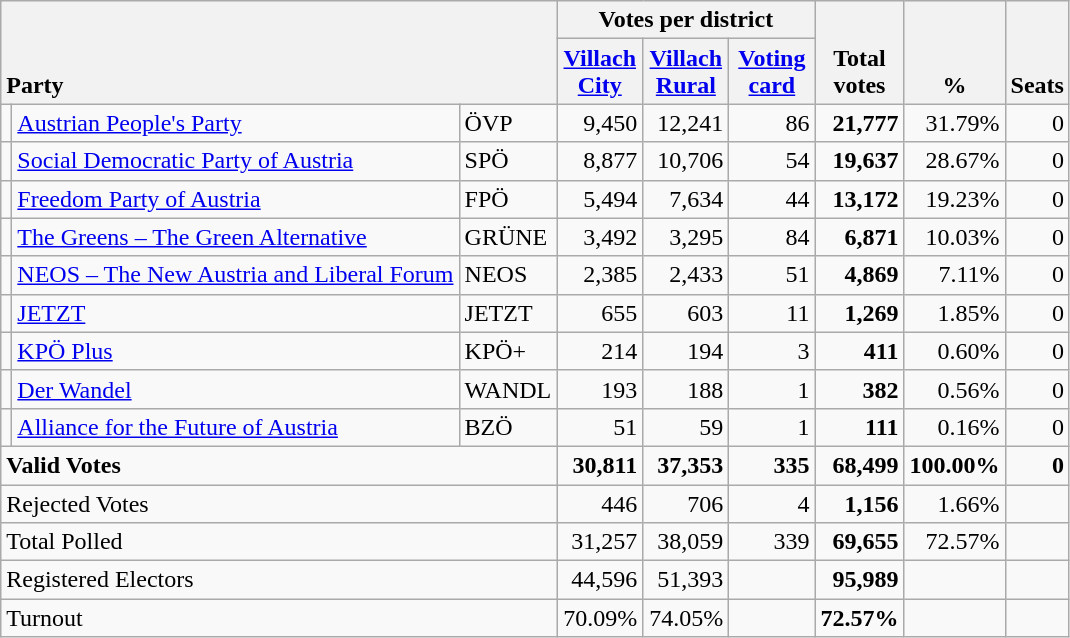<table class="wikitable" border="1" style="text-align:right;">
<tr>
<th style="text-align:left;" valign=bottom rowspan=2 colspan=3>Party</th>
<th colspan=3>Votes per district</th>
<th align=center valign=bottom rowspan=2 width="50">Total<br>votes</th>
<th align=center valign=bottom rowspan=2 width="50">%</th>
<th align=center valign=bottom rowspan=2>Seats</th>
</tr>
<tr>
<th align=center valign=bottom width="50"><a href='#'>Villach<br>City</a></th>
<th align=center valign=bottom width="50"><a href='#'>Villach<br>Rural</a></th>
<th align=center valign=bottom width="50"><a href='#'>Voting<br>card</a></th>
</tr>
<tr>
<td></td>
<td align=left><a href='#'>Austrian People's Party</a></td>
<td align=left>ÖVP</td>
<td>9,450</td>
<td>12,241</td>
<td>86</td>
<td><strong>21,777</strong></td>
<td>31.79%</td>
<td>0</td>
</tr>
<tr>
<td></td>
<td align=left><a href='#'>Social Democratic Party of Austria</a></td>
<td align=left>SPÖ</td>
<td>8,877</td>
<td>10,706</td>
<td>54</td>
<td><strong>19,637</strong></td>
<td>28.67%</td>
<td>0</td>
</tr>
<tr>
<td></td>
<td align=left><a href='#'>Freedom Party of Austria</a></td>
<td align=left>FPÖ</td>
<td>5,494</td>
<td>7,634</td>
<td>44</td>
<td><strong>13,172</strong></td>
<td>19.23%</td>
<td>0</td>
</tr>
<tr>
<td></td>
<td align=left><a href='#'>The Greens – The Green Alternative</a></td>
<td align=left>GRÜNE</td>
<td>3,492</td>
<td>3,295</td>
<td>84</td>
<td><strong>6,871</strong></td>
<td>10.03%</td>
<td>0</td>
</tr>
<tr>
<td></td>
<td align=left style="white-space: nowrap;"><a href='#'>NEOS – The New Austria and Liberal Forum</a></td>
<td align=left>NEOS</td>
<td>2,385</td>
<td>2,433</td>
<td>51</td>
<td><strong>4,869</strong></td>
<td>7.11%</td>
<td>0</td>
</tr>
<tr>
<td></td>
<td align=left><a href='#'>JETZT</a></td>
<td align=left>JETZT</td>
<td>655</td>
<td>603</td>
<td>11</td>
<td><strong>1,269</strong></td>
<td>1.85%</td>
<td>0</td>
</tr>
<tr>
<td></td>
<td align=left><a href='#'>KPÖ Plus</a></td>
<td align=left>KPÖ+</td>
<td>214</td>
<td>194</td>
<td>3</td>
<td><strong>411</strong></td>
<td>0.60%</td>
<td>0</td>
</tr>
<tr>
<td></td>
<td align=left><a href='#'>Der Wandel</a></td>
<td align=left>WANDL</td>
<td>193</td>
<td>188</td>
<td>1</td>
<td><strong>382</strong></td>
<td>0.56%</td>
<td>0</td>
</tr>
<tr>
<td></td>
<td align=left><a href='#'>Alliance for the Future of Austria</a></td>
<td align=left>BZÖ</td>
<td>51</td>
<td>59</td>
<td>1</td>
<td><strong>111</strong></td>
<td>0.16%</td>
<td>0</td>
</tr>
<tr style="font-weight:bold">
<td align=left colspan=3>Valid Votes</td>
<td>30,811</td>
<td>37,353</td>
<td>335</td>
<td>68,499</td>
<td>100.00%</td>
<td>0</td>
</tr>
<tr>
<td align=left colspan=3>Rejected Votes</td>
<td>446</td>
<td>706</td>
<td>4</td>
<td><strong>1,156</strong></td>
<td>1.66%</td>
<td></td>
</tr>
<tr>
<td align=left colspan=3>Total Polled</td>
<td>31,257</td>
<td>38,059</td>
<td>339</td>
<td><strong>69,655</strong></td>
<td>72.57%</td>
<td></td>
</tr>
<tr>
<td align=left colspan=3>Registered Electors</td>
<td>44,596</td>
<td>51,393</td>
<td></td>
<td><strong>95,989</strong></td>
<td></td>
<td></td>
</tr>
<tr>
<td align=left colspan=3>Turnout</td>
<td>70.09%</td>
<td>74.05%</td>
<td></td>
<td><strong>72.57%</strong></td>
<td></td>
<td></td>
</tr>
</table>
